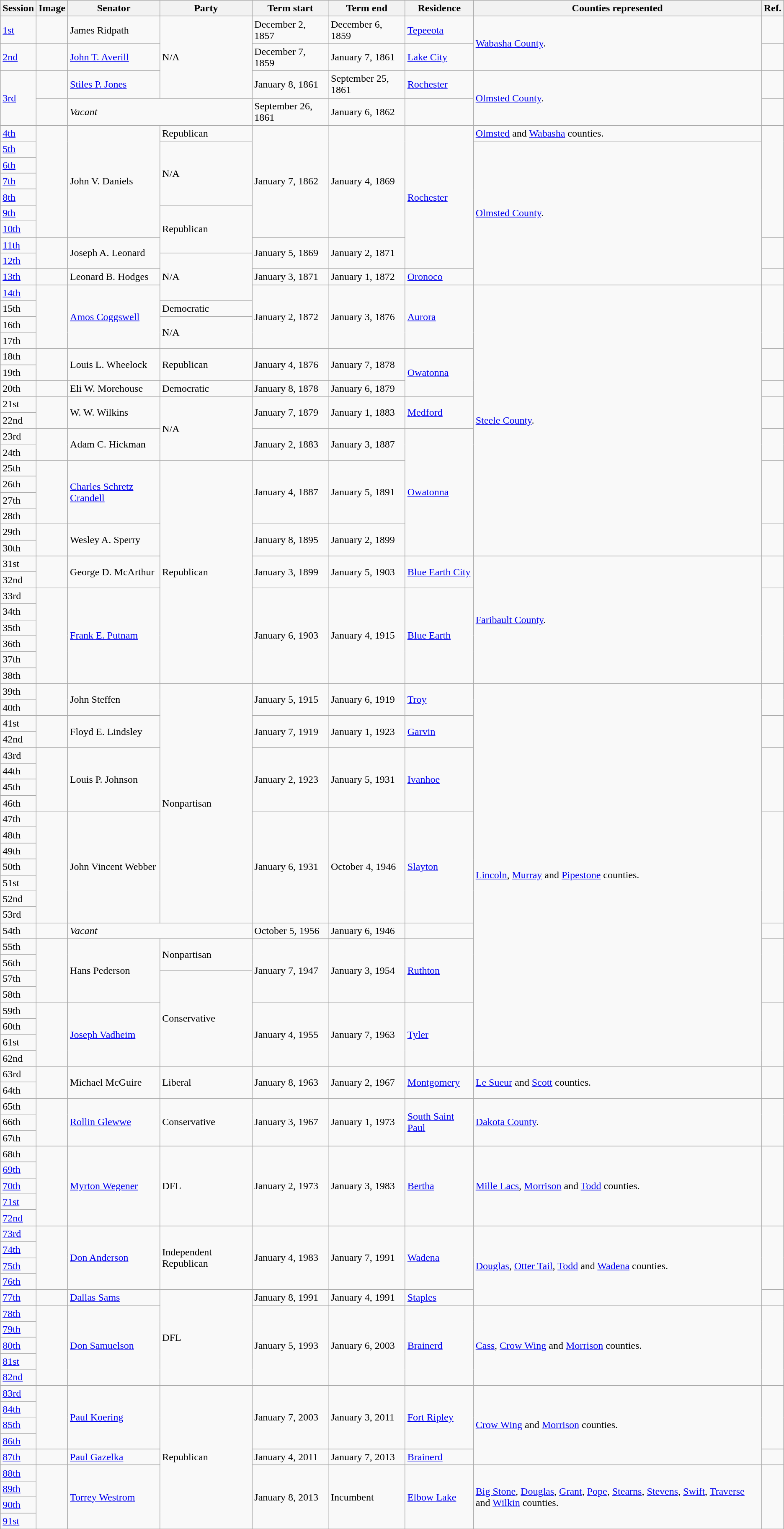<table class="wikitable">
<tr>
<th>Session</th>
<th>Image</th>
<th>Senator</th>
<th>Party</th>
<th>Term start</th>
<th>Term end</th>
<th>Residence</th>
<th>Counties represented</th>
<th>Ref.</th>
</tr>
<tr>
<td><a href='#'>1st</a></td>
<td></td>
<td>James Ridpath</td>
<td rowspan="3">N/A</td>
<td>December 2, 1857</td>
<td>December 6, 1859</td>
<td><a href='#'>Tepeeota</a></td>
<td rowspan="2"><a href='#'>Wabasha County</a>.</td>
<td></td>
</tr>
<tr>
<td><a href='#'>2nd</a></td>
<td></td>
<td><a href='#'>John T. Averill</a></td>
<td>December 7, 1859</td>
<td>January 7, 1861</td>
<td><a href='#'>Lake City</a></td>
<td></td>
</tr>
<tr>
<td rowspan="2"><a href='#'>3rd</a></td>
<td></td>
<td><a href='#'>Stiles P. Jones</a></td>
<td>January 8, 1861</td>
<td>September 25, 1861</td>
<td><a href='#'>Rochester</a></td>
<td rowspan="2"><a href='#'>Olmsted County</a>.</td>
<td></td>
</tr>
<tr>
<td></td>
<td colspan="2"><em>Vacant</em></td>
<td>September 26, 1861</td>
<td>January 6, 1862</td>
<td></td>
<td></td>
</tr>
<tr>
<td><a href='#'>4th</a></td>
<td rowspan="7"></td>
<td rowspan="7">John V. Daniels</td>
<td>Republican</td>
<td rowspan="7">January 7, 1862</td>
<td rowspan="7">January 4, 1869</td>
<td rowspan="9"><a href='#'>Rochester</a></td>
<td><a href='#'>Olmsted</a> and <a href='#'>Wabasha</a> counties.</td>
<td rowspan="7"></td>
</tr>
<tr>
<td><a href='#'>5th</a></td>
<td rowspan="4">N/A</td>
<td rowspan="9"><a href='#'>Olmsted County</a>.</td>
</tr>
<tr>
<td><a href='#'>6th</a></td>
</tr>
<tr>
<td><a href='#'>7th</a></td>
</tr>
<tr>
<td><a href='#'>8th</a></td>
</tr>
<tr>
<td><a href='#'>9th</a></td>
<td rowspan="3">Republican</td>
</tr>
<tr>
<td><a href='#'>10th</a></td>
</tr>
<tr>
<td><a href='#'>11th</a></td>
<td rowspan="2"></td>
<td rowspan="2">Joseph A. Leonard</td>
<td rowspan="2">January 5, 1869</td>
<td rowspan="2">January 2, 1871</td>
<td rowspan="2"></td>
</tr>
<tr>
<td><a href='#'>12th</a></td>
<td rowspan="3">N/A</td>
</tr>
<tr>
<td><a href='#'>13th</a></td>
<td></td>
<td>Leonard B. Hodges</td>
<td>January 3, 1871</td>
<td>January 1, 1872</td>
<td><a href='#'>Oronoco</a></td>
<td></td>
</tr>
<tr>
<td><a href='#'>14th</a></td>
<td rowspan="4"></td>
<td rowspan="4"><a href='#'>Amos Coggswell</a></td>
<td rowspan="4">January 2, 1872</td>
<td rowspan="4">January 3, 1876</td>
<td rowspan="4"><a href='#'>Aurora</a></td>
<td rowspan="17"><a href='#'>Steele County</a>.</td>
<td rowspan="4"></td>
</tr>
<tr>
<td>15th</td>
<td>Democratic</td>
</tr>
<tr>
<td>16th</td>
<td rowspan="2">N/A</td>
</tr>
<tr>
<td>17th</td>
</tr>
<tr>
<td>18th</td>
<td rowspan="2"></td>
<td rowspan="2">Louis L. Wheelock</td>
<td rowspan="2">Republican</td>
<td rowspan="2">January 4, 1876</td>
<td rowspan="2">January 7, 1878</td>
<td rowspan="3"><a href='#'>Owatonna</a></td>
<td rowspan="2"></td>
</tr>
<tr>
<td>19th</td>
</tr>
<tr>
<td>20th</td>
<td></td>
<td>Eli W. Morehouse</td>
<td>Democratic</td>
<td>January 8, 1878</td>
<td>January 6, 1879</td>
<td></td>
</tr>
<tr>
<td>21st</td>
<td rowspan="2"></td>
<td rowspan="2">W. W. Wilkins</td>
<td rowspan="4">N/A</td>
<td rowspan="2">January 7, 1879</td>
<td rowspan="2">January 1, 1883</td>
<td rowspan="2"><a href='#'>Medford</a></td>
<td rowspan="2"></td>
</tr>
<tr>
<td>22nd</td>
</tr>
<tr>
<td>23rd</td>
<td rowspan="2"></td>
<td rowspan="2">Adam C. Hickman</td>
<td rowspan="2">January 2, 1883</td>
<td rowspan="2">January 3, 1887</td>
<td rowspan="8"><a href='#'>Owatonna</a></td>
<td rowspan="2"></td>
</tr>
<tr>
<td>24th</td>
</tr>
<tr>
<td>25th</td>
<td rowspan="4"></td>
<td rowspan="4"><a href='#'>Charles Schretz Crandell</a></td>
<td rowspan="14">Republican</td>
<td rowspan="4">January 4, 1887</td>
<td rowspan="4">January 5, 1891</td>
<td rowspan="4"></td>
</tr>
<tr>
<td>26th</td>
</tr>
<tr>
<td>27th</td>
</tr>
<tr>
<td>28th</td>
</tr>
<tr>
<td>29th</td>
<td rowspan="2"></td>
<td rowspan="2">Wesley A. Sperry</td>
<td rowspan="2">January 8, 1895</td>
<td rowspan="2">January 2, 1899</td>
<td rowspan="2"></td>
</tr>
<tr>
<td>30th</td>
</tr>
<tr>
<td>31st</td>
<td rowspan="2"></td>
<td rowspan="2">George D. McArthur</td>
<td rowspan="2">January 3, 1899</td>
<td rowspan="2">January 5, 1903</td>
<td rowspan="2"><a href='#'>Blue Earth City</a></td>
<td rowspan="8"><a href='#'>Faribault County</a>.</td>
<td rowspan="2"></td>
</tr>
<tr>
<td>32nd</td>
</tr>
<tr>
<td>33rd</td>
<td rowspan="6"></td>
<td rowspan="6"><a href='#'>Frank E. Putnam</a></td>
<td rowspan="6">January 6, 1903</td>
<td rowspan="6">January 4, 1915</td>
<td rowspan="6"><a href='#'>Blue Earth</a></td>
<td rowspan="6"></td>
</tr>
<tr>
<td>34th</td>
</tr>
<tr>
<td>35th</td>
</tr>
<tr>
<td>36th</td>
</tr>
<tr>
<td>37th</td>
</tr>
<tr>
<td>38th</td>
</tr>
<tr>
<td>39th</td>
<td rowspan="2"></td>
<td rowspan="2">John Steffen</td>
<td rowspan="16">Nonpartisan</td>
<td rowspan="2">January 5, 1915</td>
<td rowspan="2">January 6, 1919</td>
<td rowspan="2"><a href='#'>Troy</a></td>
<td rowspan="25"><a href='#'>Lincoln</a>, <a href='#'>Murray</a> and <a href='#'>Pipestone</a> counties.</td>
<td rowspan="2"></td>
</tr>
<tr>
<td>40th</td>
</tr>
<tr>
<td>41st</td>
<td rowspan="2"></td>
<td rowspan="2">Floyd E. Lindsley</td>
<td rowspan="2">January 7, 1919</td>
<td rowspan="2">January 1, 1923</td>
<td rowspan="2"><a href='#'>Garvin</a></td>
<td rowspan="2"></td>
</tr>
<tr>
<td>42nd</td>
</tr>
<tr>
<td>43rd</td>
<td rowspan="4"></td>
<td rowspan="4">Louis P. Johnson</td>
<td rowspan="4">January 2, 1923</td>
<td rowspan="4">January 5, 1931</td>
<td rowspan="4"><a href='#'>Ivanhoe</a></td>
<td rowspan="4"></td>
</tr>
<tr>
<td>44th</td>
</tr>
<tr>
<td>45th</td>
</tr>
<tr>
<td>46th</td>
</tr>
<tr>
<td>47th</td>
<td rowspan="8"></td>
<td rowspan="8">John Vincent Webber</td>
<td rowspan="8">January 6, 1931</td>
<td rowspan="8">October 4, 1946</td>
<td rowspan="8"><a href='#'>Slayton</a></td>
<td rowspan="8"></td>
</tr>
<tr>
<td>48th</td>
</tr>
<tr>
<td>49th</td>
</tr>
<tr>
<td>50th</td>
</tr>
<tr>
<td>51st</td>
</tr>
<tr>
<td>52nd</td>
</tr>
<tr>
<td>53rd</td>
</tr>
<tr>
<td rowspan="2">54th</td>
</tr>
<tr>
<td></td>
<td colspan="2"><em>Vacant</em></td>
<td>October 5, 1956</td>
<td>January 6, 1946</td>
<td></td>
<td></td>
</tr>
<tr>
<td>55th</td>
<td rowspan="4"></td>
<td rowspan="4">Hans Pederson</td>
<td rowspan="2">Nonpartisan</td>
<td rowspan="4">January 7, 1947</td>
<td rowspan="4">January 3, 1954</td>
<td rowspan="4"><a href='#'>Ruthton</a></td>
<td rowspan="4"></td>
</tr>
<tr>
<td>56th</td>
</tr>
<tr>
<td>57th</td>
<td rowspan="6">Conservative</td>
</tr>
<tr>
<td>58th</td>
</tr>
<tr>
<td>59th</td>
<td rowspan="4"></td>
<td rowspan="4"><a href='#'>Joseph Vadheim</a></td>
<td rowspan="4">January 4, 1955</td>
<td rowspan="4">January 7, 1963</td>
<td rowspan="4"><a href='#'>Tyler</a></td>
<td rowspan="4"></td>
</tr>
<tr>
<td>60th</td>
</tr>
<tr>
<td>61st</td>
</tr>
<tr>
<td>62nd</td>
</tr>
<tr>
<td>63rd</td>
<td rowspan="2"></td>
<td rowspan="2">Michael McGuire</td>
<td rowspan="2">Liberal</td>
<td rowspan="2">January 8, 1963</td>
<td rowspan="2">January 2, 1967</td>
<td rowspan="2"><a href='#'>Montgomery</a></td>
<td rowspan="2"><a href='#'>Le Sueur</a> and <a href='#'>Scott</a> counties.</td>
<td rowspan="2"></td>
</tr>
<tr>
<td>64th</td>
</tr>
<tr>
<td>65th</td>
<td rowspan="3"></td>
<td rowspan="3"><a href='#'>Rollin Glewwe</a></td>
<td rowspan="3">Conservative</td>
<td rowspan="3">January 3, 1967</td>
<td rowspan="3">January 1, 1973</td>
<td rowspan="3"><a href='#'>South Saint Paul</a></td>
<td rowspan="3"><a href='#'>Dakota County</a>.</td>
<td rowspan="3"></td>
</tr>
<tr>
<td>66th</td>
</tr>
<tr>
<td>67th</td>
</tr>
<tr>
<td>68th</td>
<td rowspan="5"></td>
<td rowspan="5"><a href='#'>Myrton Wegener</a></td>
<td rowspan="5">DFL</td>
<td rowspan="5">January 2, 1973</td>
<td rowspan="5">January 3, 1983</td>
<td rowspan="5"><a href='#'>Bertha</a></td>
<td rowspan="5"><a href='#'>Mille Lacs</a>, <a href='#'>Morrison</a> and <a href='#'>Todd</a> counties.</td>
<td rowspan="5"></td>
</tr>
<tr>
<td><a href='#'>69th</a></td>
</tr>
<tr>
<td><a href='#'>70th</a></td>
</tr>
<tr>
<td><a href='#'>71st</a></td>
</tr>
<tr>
<td><a href='#'>72nd</a></td>
</tr>
<tr>
<td><a href='#'>73rd</a></td>
<td rowspan="4"></td>
<td rowspan="4"><a href='#'>Don Anderson</a></td>
<td rowspan="4">Independent Republican</td>
<td rowspan="4">January 4, 1983</td>
<td rowspan="4">January 7, 1991</td>
<td rowspan="4"><a href='#'>Wadena</a></td>
<td rowspan="5"><a href='#'>Douglas</a>, <a href='#'>Otter Tail</a>, <a href='#'>Todd</a> and <a href='#'>Wadena</a> counties.</td>
<td rowspan="4"></td>
</tr>
<tr>
<td><a href='#'>74th</a></td>
</tr>
<tr>
<td><a href='#'>75th</a></td>
</tr>
<tr>
<td><a href='#'>76th</a></td>
</tr>
<tr>
<td><a href='#'>77th</a></td>
<td></td>
<td><a href='#'>Dallas Sams</a></td>
<td rowspan="6">DFL</td>
<td>January 8, 1991</td>
<td>January 4, 1991</td>
<td><a href='#'>Staples</a></td>
<td></td>
</tr>
<tr>
<td><a href='#'>78th</a></td>
<td rowspan="5"></td>
<td rowspan="5"><a href='#'>Don Samuelson</a></td>
<td rowspan="5">January 5, 1993</td>
<td rowspan="5">January 6, 2003</td>
<td rowspan="5"><a href='#'>Brainerd</a></td>
<td rowspan="5"><a href='#'>Cass</a>, <a href='#'>Crow Wing</a> and <a href='#'>Morrison</a> counties.</td>
<td rowspan="5"></td>
</tr>
<tr>
<td><a href='#'>79th</a></td>
</tr>
<tr>
<td><a href='#'>80th</a></td>
</tr>
<tr>
<td><a href='#'>81st</a></td>
</tr>
<tr>
<td><a href='#'>82nd</a></td>
</tr>
<tr>
<td><a href='#'>83rd</a></td>
<td rowspan="4"></td>
<td rowspan="4"><a href='#'>Paul Koering</a></td>
<td rowspan="9">Republican</td>
<td rowspan="4">January 7, 2003</td>
<td rowspan="4">January 3, 2011</td>
<td rowspan="4"><a href='#'>Fort Ripley</a></td>
<td rowspan="5"><a href='#'>Crow Wing</a> and <a href='#'>Morrison</a> counties.</td>
<td rowspan="4"></td>
</tr>
<tr>
<td><a href='#'>84th</a></td>
</tr>
<tr>
<td><a href='#'>85th</a></td>
</tr>
<tr>
<td><a href='#'>86th</a></td>
</tr>
<tr>
<td><a href='#'>87th</a></td>
<td></td>
<td><a href='#'>Paul Gazelka</a></td>
<td>January 4, 2011</td>
<td>January 7, 2013</td>
<td><a href='#'>Brainerd</a></td>
<td></td>
</tr>
<tr>
<td><a href='#'>88th</a></td>
<td rowspan="4"></td>
<td rowspan="4"><a href='#'>Torrey Westrom</a></td>
<td rowspan="4">January 8, 2013</td>
<td rowspan="4">Incumbent</td>
<td rowspan="4"><a href='#'>Elbow Lake</a></td>
<td rowspan="4"><a href='#'>Big Stone</a>, <a href='#'>Douglas</a>, <a href='#'>Grant</a>, <a href='#'>Pope</a>, <a href='#'>Stearns</a>, <a href='#'>Stevens</a>, <a href='#'>Swift</a>, <a href='#'>Traverse</a> and <a href='#'>Wilkin</a> counties.</td>
<td rowspan="4"></td>
</tr>
<tr>
<td><a href='#'>89th</a></td>
</tr>
<tr>
<td><a href='#'>90th</a></td>
</tr>
<tr>
<td><a href='#'>91st</a></td>
</tr>
</table>
